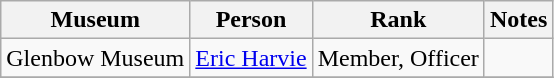<table class="wikitable">
<tr>
<th>Museum</th>
<th>Person</th>
<th>Rank</th>
<th>Notes</th>
</tr>
<tr>
<td>Glenbow Museum</td>
<td><a href='#'>Eric Harvie</a></td>
<td>Member, Officer</td>
<td></td>
</tr>
<tr>
</tr>
</table>
